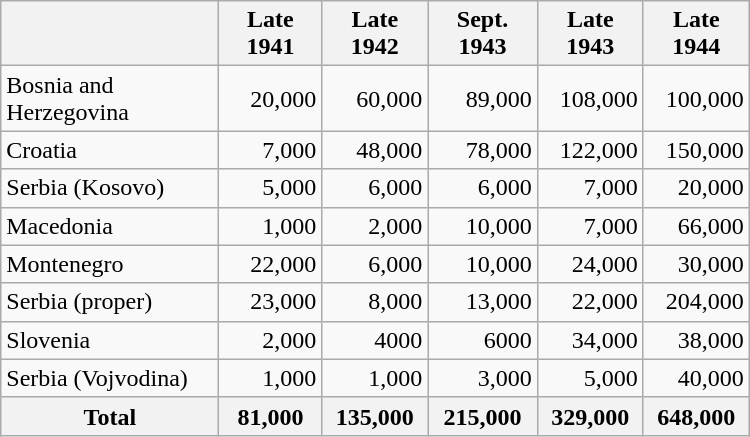<table class="wikitable" style="text-align:right;" width="500px">
<tr>
<th></th>
<th>Late 1941</th>
<th>Late 1942</th>
<th>Sept. 1943</th>
<th>Late 1943</th>
<th>Late 1944</th>
</tr>
<tr>
<td align=left>Bosnia and Herzegovina</td>
<td>20,000</td>
<td>60,000</td>
<td>89,000</td>
<td>108,000</td>
<td>100,000</td>
</tr>
<tr>
<td align=left>Croatia</td>
<td>7,000</td>
<td>48,000</td>
<td>78,000</td>
<td>122,000</td>
<td>150,000</td>
</tr>
<tr>
<td align=left>Serbia (Kosovo)</td>
<td>5,000</td>
<td>6,000</td>
<td>6,000</td>
<td>7,000</td>
<td>20,000</td>
</tr>
<tr>
<td align=left>Macedonia</td>
<td>1,000</td>
<td>2,000</td>
<td>10,000</td>
<td>7,000</td>
<td>66,000</td>
</tr>
<tr>
<td align=left>Montenegro</td>
<td>22,000</td>
<td>6,000</td>
<td>10,000</td>
<td>24,000</td>
<td>30,000</td>
</tr>
<tr>
<td align=left>Serbia (proper)</td>
<td>23,000</td>
<td>8,000</td>
<td>13,000</td>
<td>22,000</td>
<td>204,000</td>
</tr>
<tr>
<td align=left>Slovenia</td>
<td>2,000</td>
<td>4000</td>
<td>6000</td>
<td>34,000</td>
<td>38,000</td>
</tr>
<tr>
<td align=left>Serbia (Vojvodina)</td>
<td>1,000</td>
<td>1,000</td>
<td>3,000</td>
<td>5,000</td>
<td>40,000</td>
</tr>
<tr>
<th>Total</th>
<th>81,000</th>
<th>135,000</th>
<th>215,000</th>
<th>329,000</th>
<th>648,000</th>
</tr>
</table>
